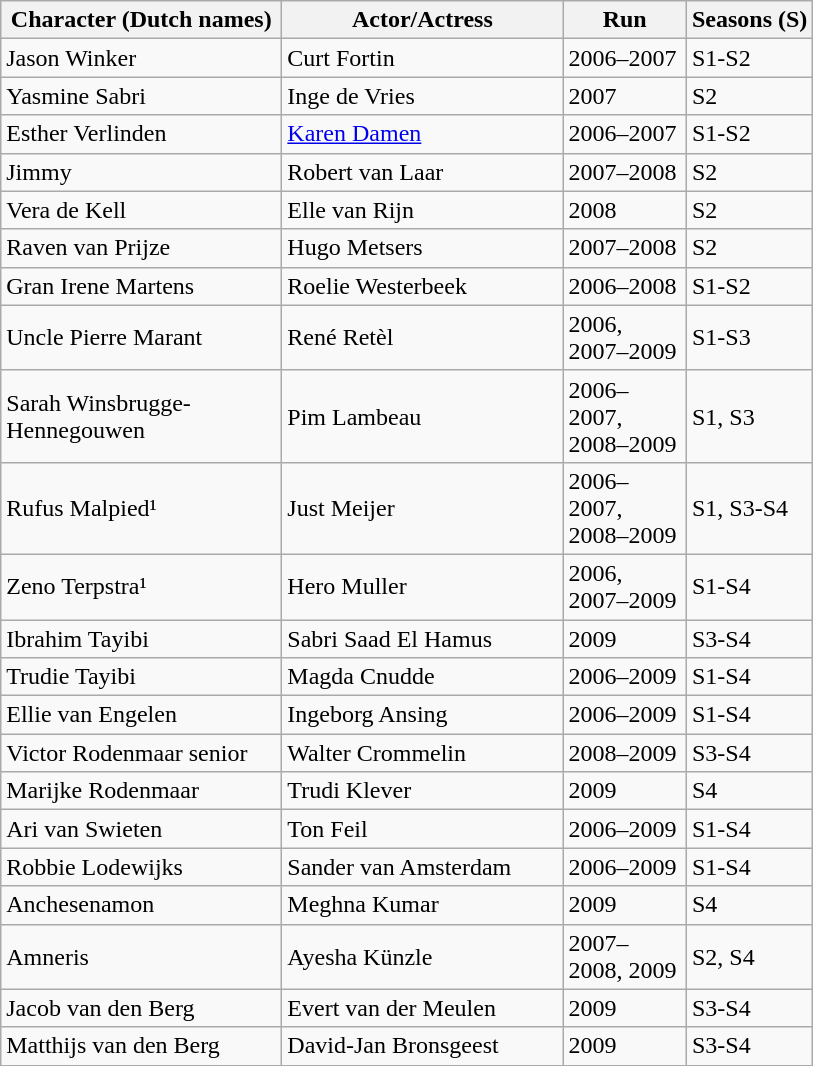<table class="wikitable sortable">
<tr>
<th style="width:180px">Character (Dutch names)</th>
<th style="width:180px">Actor/Actress</th>
<th style="width:75px">Run</th>
<th>Seasons (S)</th>
</tr>
<tr>
<td>Jason Winker</td>
<td>Curt Fortin</td>
<td>2006–2007</td>
<td>S1-S2</td>
</tr>
<tr>
<td>Yasmine Sabri</td>
<td>Inge de Vries</td>
<td>2007</td>
<td>S2</td>
</tr>
<tr>
<td>Esther Verlinden</td>
<td><a href='#'>Karen Damen</a></td>
<td>2006–2007</td>
<td>S1-S2</td>
</tr>
<tr>
<td>Jimmy</td>
<td>Robert van Laar</td>
<td>2007–2008</td>
<td>S2</td>
</tr>
<tr>
<td>Vera de Kell</td>
<td>Elle van Rijn</td>
<td>2008</td>
<td>S2</td>
</tr>
<tr>
<td>Raven van Prijze</td>
<td>Hugo Metsers</td>
<td>2007–2008</td>
<td>S2</td>
</tr>
<tr>
<td>Gran Irene Martens</td>
<td>Roelie Westerbeek</td>
<td>2006–2008</td>
<td>S1-S2</td>
</tr>
<tr>
<td>Uncle Pierre Marant</td>
<td>René Retèl</td>
<td>2006, 2007–2009</td>
<td>S1-S3</td>
</tr>
<tr>
<td>Sarah Winsbrugge-Hennegouwen</td>
<td>Pim Lambeau</td>
<td>2006–2007, 2008–2009</td>
<td>S1, S3</td>
</tr>
<tr>
<td>Rufus Malpied¹</td>
<td>Just Meijer</td>
<td>2006–2007, 2008–2009</td>
<td>S1, S3-S4</td>
</tr>
<tr>
<td>Zeno Terpstra¹</td>
<td>Hero Muller</td>
<td>2006, 2007–2009</td>
<td>S1-S4</td>
</tr>
<tr>
<td>Ibrahim Tayibi</td>
<td>Sabri Saad El Hamus</td>
<td>2009</td>
<td>S3-S4</td>
</tr>
<tr>
<td>Trudie Tayibi</td>
<td>Magda Cnudde</td>
<td>2006–2009</td>
<td>S1-S4</td>
</tr>
<tr>
<td>Ellie van Engelen</td>
<td>Ingeborg Ansing</td>
<td>2006–2009</td>
<td>S1-S4</td>
</tr>
<tr>
<td>Victor Rodenmaar senior</td>
<td>Walter Crommelin</td>
<td>2008–2009</td>
<td>S3-S4</td>
</tr>
<tr>
<td>Marijke Rodenmaar</td>
<td>Trudi Klever</td>
<td>2009</td>
<td>S4</td>
</tr>
<tr>
<td>Ari van Swieten</td>
<td>Ton Feil</td>
<td>2006–2009</td>
<td>S1-S4</td>
</tr>
<tr>
<td>Robbie Lodewijks</td>
<td>Sander van Amsterdam</td>
<td>2006–2009</td>
<td>S1-S4</td>
</tr>
<tr>
<td>Anchesenamon</td>
<td>Meghna Kumar</td>
<td>2009</td>
<td>S4</td>
</tr>
<tr>
<td>Amneris</td>
<td>Ayesha Künzle</td>
<td>2007–2008, 2009</td>
<td>S2, S4</td>
</tr>
<tr>
<td>Jacob van den Berg</td>
<td>Evert van der Meulen</td>
<td>2009</td>
<td>S3-S4</td>
</tr>
<tr>
<td>Matthijs van den Berg</td>
<td>David-Jan Bronsgeest</td>
<td>2009</td>
<td>S3-S4</td>
</tr>
</table>
